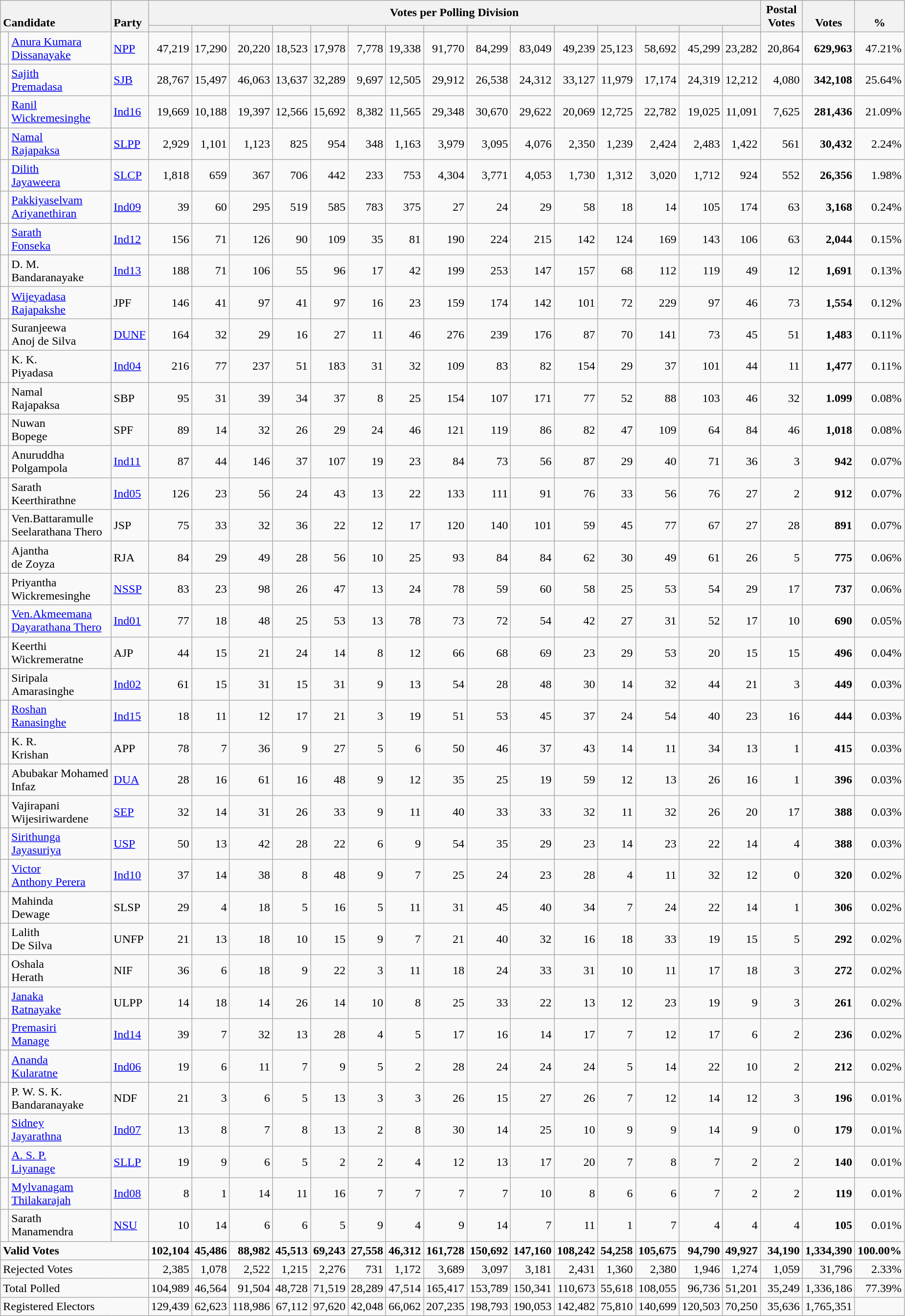<table class="wikitable" style="text-align:right;">
<tr>
<th style="text-align:left; vertical-align:bottom;" rowspan="2" colspan="2">Candidate</th>
<th rowspan="2" style="vertical-align:bottom; text-align:left; width:40px;">Party</th>
<th colspan=15>Votes per Polling Division</th>
<th rowspan="2" style="vertical-align:bottom; text-align:center; width:50px;">Postal<br>Votes</th>
<th rowspan="2" style="vertical-align:bottom; text-align:center; width:50px;">Votes</th>
<th rowspan="2" style="vertical-align:bottom; text-align:center; width:40px;">%</th>
</tr>
<tr>
<th></th>
<th></th>
<th></th>
<th></th>
<th></th>
<th></th>
<th></th>
<th></th>
<th></th>
<th></th>
<th></th>
<th></th>
<th></th>
<th></th>
<th></th>
</tr>
<tr>
<td bgcolor=> </td>
<td align=left><a href='#'>Anura Kumara<br>Dissanayake</a></td>
<td align=left><a href='#'>NPP</a></td>
<td>47,219</td>
<td>17,290</td>
<td>20,220</td>
<td>18,523</td>
<td>17,978</td>
<td>7,778</td>
<td>19,338</td>
<td>91,770</td>
<td>84,299</td>
<td>83,049</td>
<td>49,239</td>
<td>25,123</td>
<td>58,692</td>
<td>45,299</td>
<td>23,282</td>
<td>20,864</td>
<td><strong>629,963</strong></td>
<td>47.21%</td>
</tr>
<tr>
<td bgcolor=> </td>
<td align=left><a href='#'>Sajith<br>Premadasa</a></td>
<td align=left><a href='#'>SJB</a></td>
<td>28,767</td>
<td>15,497</td>
<td>46,063</td>
<td>13,637</td>
<td>32,289</td>
<td>9,697</td>
<td>12,505</td>
<td>29,912</td>
<td>26,538</td>
<td>24,312</td>
<td>33,127</td>
<td>11,979</td>
<td>17,174</td>
<td>24,319</td>
<td>12,212</td>
<td>4,080</td>
<td><strong>342,108</strong></td>
<td>25.64%</td>
</tr>
<tr>
<td bgcolor=> </td>
<td align=left><a href='#'>Ranil<br>Wickremesinghe</a></td>
<td align=left><a href='#'>Ind16</a></td>
<td>19,669</td>
<td>10,188</td>
<td>19,397</td>
<td>12,566</td>
<td>15,692</td>
<td>8,382</td>
<td>11,565</td>
<td>29,348</td>
<td>30,670</td>
<td>29,622</td>
<td>20,069</td>
<td>12,725</td>
<td>22,782</td>
<td>19,025</td>
<td>11,091</td>
<td>7,625</td>
<td><strong>281,436</strong></td>
<td>21.09%</td>
</tr>
<tr>
<td bgcolor=> </td>
<td align=left><a href='#'>Namal<br>Rajapaksa</a></td>
<td align=left><a href='#'>SLPP</a></td>
<td>2,929</td>
<td>1,101</td>
<td>1,123</td>
<td>825</td>
<td>954</td>
<td>348</td>
<td>1,163</td>
<td>3,979</td>
<td>3,095</td>
<td>4,076</td>
<td>2,350</td>
<td>1,239</td>
<td>2,424</td>
<td>2,483</td>
<td>1,422</td>
<td>561</td>
<td><strong>30,432</strong></td>
<td>2.24%</td>
</tr>
<tr>
<td bgcolor=> </td>
<td align=left><a href='#'>Dilith<br>Jayaweera</a></td>
<td align=left><a href='#'>SLCP</a></td>
<td>1,818</td>
<td>659</td>
<td>367</td>
<td>706</td>
<td>442</td>
<td>233</td>
<td>753</td>
<td>4,304</td>
<td>3,771</td>
<td>4,053</td>
<td>1,730</td>
<td>1,312</td>
<td>3,020</td>
<td>1,712</td>
<td>924</td>
<td>552</td>
<td><strong>26,356</strong></td>
<td>1.98%</td>
</tr>
<tr>
<td bgcolor=> </td>
<td align=left><a href='#'>Pakkiyaselvam<br>Ariyanethiran</a></td>
<td align=left><a href='#'>Ind09</a></td>
<td>39</td>
<td>60</td>
<td>295</td>
<td>519</td>
<td>585</td>
<td>783</td>
<td>375</td>
<td>27</td>
<td>24</td>
<td>29</td>
<td>58</td>
<td>18</td>
<td>14</td>
<td>105</td>
<td>174</td>
<td>63</td>
<td><strong>3,168</strong></td>
<td>0.24%</td>
</tr>
<tr>
<td bgcolor=> </td>
<td align=left><a href='#'>Sarath<br>Fonseka</a></td>
<td align=left><a href='#'>Ind12</a></td>
<td>156</td>
<td>71</td>
<td>126</td>
<td>90</td>
<td>109</td>
<td>35</td>
<td>81</td>
<td>190</td>
<td>224</td>
<td>215</td>
<td>142</td>
<td>124</td>
<td>169</td>
<td>143</td>
<td>106</td>
<td>63</td>
<td><strong>2,044</strong></td>
<td>0.15%</td>
</tr>
<tr>
<td bgcolor=> </td>
<td align=left>D. M.<br>Bandaranayake</td>
<td align=left><a href='#'>Ind13</a></td>
<td>188</td>
<td>71</td>
<td>106</td>
<td>55</td>
<td>96</td>
<td>17</td>
<td>42</td>
<td>199</td>
<td>253</td>
<td>147</td>
<td>157</td>
<td>68</td>
<td>112</td>
<td>119</td>
<td>49</td>
<td>12</td>
<td><strong>1,691</strong></td>
<td>0.13%</td>
</tr>
<tr>
<td bgcolor=> </td>
<td align=left><a href='#'>Wijeyadasa<br>Rajapakshe</a></td>
<td align=left>JPF</td>
<td>146</td>
<td>41</td>
<td>97</td>
<td>41</td>
<td>97</td>
<td>16</td>
<td>23</td>
<td>159</td>
<td>174</td>
<td>142</td>
<td>101</td>
<td>72</td>
<td>229</td>
<td>97</td>
<td>46</td>
<td>73</td>
<td><strong>1,554</strong></td>
<td>0.12%</td>
</tr>
<tr>
<td bgcolor=> </td>
<td align=left>Suranjeewa<br>Anoj de Silva</td>
<td align=left><a href='#'>DUNF</a></td>
<td>164</td>
<td>32</td>
<td>29</td>
<td>16</td>
<td>27</td>
<td>11</td>
<td>46</td>
<td>276</td>
<td>239</td>
<td>176</td>
<td>87</td>
<td>70</td>
<td>141</td>
<td>73</td>
<td>45</td>
<td>51</td>
<td><strong>1,483</strong></td>
<td>0.11%</td>
</tr>
<tr>
<td bgcolor=> </td>
<td align=left>K. K.<br>Piyadasa</td>
<td align=left><a href='#'>Ind04</a></td>
<td>216</td>
<td>77</td>
<td>237</td>
<td>51</td>
<td>183</td>
<td>31</td>
<td>32</td>
<td>109</td>
<td>83</td>
<td>82</td>
<td>154</td>
<td>29</td>
<td>37</td>
<td>101</td>
<td>44</td>
<td>11</td>
<td><strong>1,477</strong></td>
<td>0.11%</td>
</tr>
<tr>
<td bgcolor=> </td>
<td align=left>Namal<br>Rajapaksa</td>
<td align=left>SBP</td>
<td>95</td>
<td>31</td>
<td>39</td>
<td>34</td>
<td>37</td>
<td>8</td>
<td>25</td>
<td>154</td>
<td>107</td>
<td>171</td>
<td>77</td>
<td>52</td>
<td>88</td>
<td>103</td>
<td>46</td>
<td>32</td>
<td><strong>1.099</strong></td>
<td>0.08%</td>
</tr>
<tr>
<td bgcolor=> </td>
<td align=left>Nuwan<br>Bopege</td>
<td align=left>SPF</td>
<td>89</td>
<td>14</td>
<td>32</td>
<td>26</td>
<td>29</td>
<td>24</td>
<td>46</td>
<td>121</td>
<td>119</td>
<td>86</td>
<td>82</td>
<td>47</td>
<td>109</td>
<td>64</td>
<td>84</td>
<td>46</td>
<td><strong>1,018</strong></td>
<td>0.08%</td>
</tr>
<tr>
<td bgcolor=> </td>
<td align=left>Anuruddha<br>Polgampola</td>
<td align=left><a href='#'>Ind11</a></td>
<td>87</td>
<td>44</td>
<td>146</td>
<td>37</td>
<td>107</td>
<td>19</td>
<td>23</td>
<td>84</td>
<td>73</td>
<td>56</td>
<td>87</td>
<td>29</td>
<td>40</td>
<td>71</td>
<td>36</td>
<td>3</td>
<td><strong>942</strong></td>
<td>0.07%</td>
</tr>
<tr>
<td bgcolor=> </td>
<td align=left>Sarath<br>Keerthirathne</td>
<td align=left><a href='#'>Ind05</a></td>
<td>126</td>
<td>23</td>
<td>56</td>
<td>24</td>
<td>43</td>
<td>13</td>
<td>22</td>
<td>133</td>
<td>111</td>
<td>91</td>
<td>76</td>
<td>33</td>
<td>56</td>
<td>76</td>
<td>27</td>
<td>2</td>
<td><strong>912</strong></td>
<td>0.07%</td>
</tr>
<tr>
<td bgcolor=> </td>
<td align=left>Ven.Battaramulle<br>Seelarathana Thero</td>
<td align=left>JSP</td>
<td>75</td>
<td>33</td>
<td>32</td>
<td>36</td>
<td>22</td>
<td>12</td>
<td>17</td>
<td>120</td>
<td>140</td>
<td>101</td>
<td>59</td>
<td>45</td>
<td>77</td>
<td>67</td>
<td>27</td>
<td>28</td>
<td><strong>891</strong></td>
<td>0.07%</td>
</tr>
<tr>
<td bgcolor=> </td>
<td align=left>Ajantha<br>de Zoyza</td>
<td align=left>RJA</td>
<td>84</td>
<td>29</td>
<td>49</td>
<td>28</td>
<td>56</td>
<td>10</td>
<td>25</td>
<td>93</td>
<td>84</td>
<td>84</td>
<td>62</td>
<td>30</td>
<td>49</td>
<td>61</td>
<td>26</td>
<td>5</td>
<td><strong>775</strong></td>
<td>0.06%</td>
</tr>
<tr>
<td bgcolor=> </td>
<td align=left>Priyantha<br>Wickremesinghe</td>
<td align=left><a href='#'>NSSP</a></td>
<td>83</td>
<td>23</td>
<td>98</td>
<td>26</td>
<td>47</td>
<td>13</td>
<td>24</td>
<td>78</td>
<td>59</td>
<td>60</td>
<td>58</td>
<td>25</td>
<td>53</td>
<td>54</td>
<td>29</td>
<td>17</td>
<td><strong>737</strong></td>
<td>0.06%</td>
</tr>
<tr>
<td bgcolor=> </td>
<td align=left><a href='#'>Ven.Akmeemana<br>Dayarathana Thero</a></td>
<td align=left><a href='#'>Ind01</a></td>
<td>77</td>
<td>18</td>
<td>48</td>
<td>25</td>
<td>53</td>
<td>13</td>
<td>78</td>
<td>73</td>
<td>72</td>
<td>54</td>
<td>42</td>
<td>27</td>
<td>31</td>
<td>52</td>
<td>17</td>
<td>10</td>
<td><strong>690</strong></td>
<td>0.05%</td>
</tr>
<tr>
<td bgcolor=> </td>
<td align=left>Keerthi<br>Wickremeratne</td>
<td align=left>AJP</td>
<td>44</td>
<td>15</td>
<td>21</td>
<td>24</td>
<td>14</td>
<td>8</td>
<td>12</td>
<td>66</td>
<td>68</td>
<td>69</td>
<td>23</td>
<td>29</td>
<td>53</td>
<td>20</td>
<td>15</td>
<td>15</td>
<td><strong>496</strong></td>
<td>0.04%</td>
</tr>
<tr>
<td bgcolor=> </td>
<td align=left>Siripala<br>Amarasinghe</td>
<td align=left><a href='#'>Ind02</a></td>
<td>61</td>
<td>15</td>
<td>31</td>
<td>15</td>
<td>31</td>
<td>9</td>
<td>13</td>
<td>54</td>
<td>28</td>
<td>48</td>
<td>30</td>
<td>14</td>
<td>32</td>
<td>44</td>
<td>21</td>
<td>3</td>
<td><strong>449</strong></td>
<td>0.03%</td>
</tr>
<tr>
<td bgcolor=> </td>
<td align=left><a href='#'>Roshan<br>Ranasinghe</a></td>
<td align=left><a href='#'>Ind15</a></td>
<td>18</td>
<td>11</td>
<td>12</td>
<td>17</td>
<td>21</td>
<td>3</td>
<td>19</td>
<td>51</td>
<td>53</td>
<td>45</td>
<td>37</td>
<td>24</td>
<td>54</td>
<td>40</td>
<td>23</td>
<td>16</td>
<td><strong>444</strong></td>
<td>0.03%</td>
</tr>
<tr>
<td bgcolor=> </td>
<td align=left>K. R.<br>Krishan</td>
<td align=left>APP</td>
<td>78</td>
<td>7</td>
<td>36</td>
<td>9</td>
<td>27</td>
<td>5</td>
<td>6</td>
<td>50</td>
<td>46</td>
<td>37</td>
<td>43</td>
<td>14</td>
<td>11</td>
<td>34</td>
<td>13</td>
<td>1</td>
<td><strong>415</strong></td>
<td>0.03%</td>
</tr>
<tr>
<td bgcolor=> </td>
<td align=left>Abubakar Mohamed<br>Infaz</td>
<td align=left><a href='#'>DUA</a></td>
<td>28</td>
<td>16</td>
<td>61</td>
<td>16</td>
<td>48</td>
<td>9</td>
<td>12</td>
<td>35</td>
<td>25</td>
<td>19</td>
<td>59</td>
<td>12</td>
<td>13</td>
<td>26</td>
<td>16</td>
<td>1</td>
<td><strong>396</strong></td>
<td>0.03%</td>
</tr>
<tr>
<td bgcolor=> </td>
<td align=left>Vajirapani<br>Wijesiriwardene</td>
<td align=left><a href='#'>SEP</a></td>
<td>32</td>
<td>14</td>
<td>31</td>
<td>26</td>
<td>33</td>
<td>9</td>
<td>11</td>
<td>40</td>
<td>33</td>
<td>33</td>
<td>32</td>
<td>11</td>
<td>32</td>
<td>26</td>
<td>20</td>
<td>17</td>
<td><strong>388</strong></td>
<td>0.03%</td>
</tr>
<tr>
<td bgcolor=> </td>
<td align=left><a href='#'>Sirithunga<br>Jayasuriya</a></td>
<td align=left><a href='#'>USP</a></td>
<td>50</td>
<td>13</td>
<td>42</td>
<td>28</td>
<td>22</td>
<td>6</td>
<td>9</td>
<td>54</td>
<td>35</td>
<td>29</td>
<td>23</td>
<td>14</td>
<td>23</td>
<td>22</td>
<td>14</td>
<td>4</td>
<td><strong>388</strong></td>
<td>0.03%</td>
</tr>
<tr>
<td bgcolor=> </td>
<td align=left><a href='#'>Victor<br>Anthony Perera</a></td>
<td align=left><a href='#'>Ind10</a></td>
<td>37</td>
<td>14</td>
<td>38</td>
<td>8</td>
<td>48</td>
<td>9</td>
<td>7</td>
<td>25</td>
<td>24</td>
<td>23</td>
<td>28</td>
<td>4</td>
<td>11</td>
<td>32</td>
<td>12</td>
<td>0</td>
<td><strong>320</strong></td>
<td>0.02%</td>
</tr>
<tr>
<td bgcolor=> </td>
<td align=left>Mahinda<br>Dewage</td>
<td align=left>SLSP</td>
<td>29</td>
<td>4</td>
<td>18</td>
<td>5</td>
<td>16</td>
<td>5</td>
<td>11</td>
<td>31</td>
<td>45</td>
<td>40</td>
<td>34</td>
<td>7</td>
<td>24</td>
<td>22</td>
<td>14</td>
<td>1</td>
<td><strong>306</strong></td>
<td>0.02%</td>
</tr>
<tr>
<td bgcolor=> </td>
<td align=left>Lalith<br>De Silva</td>
<td align=left>UNFP</td>
<td>21</td>
<td>13</td>
<td>18</td>
<td>10</td>
<td>15</td>
<td>9</td>
<td>7</td>
<td>21</td>
<td>40</td>
<td>32</td>
<td>16</td>
<td>18</td>
<td>33</td>
<td>19</td>
<td>15</td>
<td>5</td>
<td><strong>292</strong></td>
<td>0.02%</td>
</tr>
<tr>
<td bgcolor=> </td>
<td align=left>Oshala<br>Herath</td>
<td align=left>NIF</td>
<td>36</td>
<td>6</td>
<td>18</td>
<td>9</td>
<td>22</td>
<td>3</td>
<td>11</td>
<td>18</td>
<td>24</td>
<td>33</td>
<td>31</td>
<td>10</td>
<td>11</td>
<td>17</td>
<td>18</td>
<td>3</td>
<td><strong>272</strong></td>
<td>0.02%</td>
</tr>
<tr>
<td bgcolor=> </td>
<td align=left><a href='#'>Janaka<br>Ratnayake</a></td>
<td align=left>ULPP</td>
<td>14</td>
<td>18</td>
<td>14</td>
<td>26</td>
<td>14</td>
<td>10</td>
<td>8</td>
<td>25</td>
<td>33</td>
<td>22</td>
<td>13</td>
<td>12</td>
<td>23</td>
<td>19</td>
<td>9</td>
<td>3</td>
<td><strong>261</strong></td>
<td>0.02%</td>
</tr>
<tr>
<td bgcolor=> </td>
<td align=left><a href='#'>Premasiri<br>Manage</a></td>
<td align=left><a href='#'>Ind14</a></td>
<td>39</td>
<td>7</td>
<td>32</td>
<td>13</td>
<td>28</td>
<td>4</td>
<td>5</td>
<td>17</td>
<td>16</td>
<td>14</td>
<td>17</td>
<td>7</td>
<td>12</td>
<td>17</td>
<td>6</td>
<td>2</td>
<td><strong>236</strong></td>
<td>0.02%</td>
</tr>
<tr>
<td bgcolor=> </td>
<td align=left><a href='#'>Ananda<br>Kularatne</a></td>
<td align=left><a href='#'>Ind06</a></td>
<td>19</td>
<td>6</td>
<td>11</td>
<td>7</td>
<td>9</td>
<td>5</td>
<td>2</td>
<td>28</td>
<td>24</td>
<td>24</td>
<td>24</td>
<td>5</td>
<td>14</td>
<td>22</td>
<td>10</td>
<td>2</td>
<td><strong>212</strong></td>
<td>0.02%</td>
</tr>
<tr>
<td bgcolor=> </td>
<td align=left>P. W. S. K.<br>Bandaranayake</td>
<td align=left>NDF</td>
<td>21</td>
<td>3</td>
<td>6</td>
<td>5</td>
<td>13</td>
<td>3</td>
<td>3</td>
<td>26</td>
<td>15</td>
<td>27</td>
<td>26</td>
<td>7</td>
<td>12</td>
<td>14</td>
<td>12</td>
<td>3</td>
<td><strong>196</strong></td>
<td>0.01%</td>
</tr>
<tr>
<td bgcolor=> </td>
<td align=left><a href='#'>Sidney<br>Jayarathna</a></td>
<td align=left><a href='#'>Ind07</a></td>
<td>13</td>
<td>8</td>
<td>7</td>
<td>8</td>
<td>13</td>
<td>2</td>
<td>8</td>
<td>30</td>
<td>14</td>
<td>25</td>
<td>10</td>
<td>9</td>
<td>9</td>
<td>14</td>
<td>9</td>
<td>0</td>
<td><strong>179</strong></td>
<td>0.01%</td>
</tr>
<tr>
<td bgcolor=> </td>
<td align=left><a href='#'>A. S. P.<br>Liyanage</a></td>
<td align=left><a href='#'>SLLP</a></td>
<td>19</td>
<td>9</td>
<td>6</td>
<td>5</td>
<td>2</td>
<td>2</td>
<td>4</td>
<td>12</td>
<td>13</td>
<td>17</td>
<td>20</td>
<td>7</td>
<td>8</td>
<td>7</td>
<td>2</td>
<td>2</td>
<td><strong>140</strong></td>
<td>0.01%</td>
</tr>
<tr>
<td bgcolor=> </td>
<td align=left><a href='#'>Mylvanagam<br>Thilakarajah</a></td>
<td align=left><a href='#'>Ind08</a></td>
<td>8</td>
<td>1</td>
<td>14</td>
<td>11</td>
<td>16</td>
<td>7</td>
<td>7</td>
<td>7</td>
<td>7</td>
<td>10</td>
<td>8</td>
<td>6</td>
<td>6</td>
<td>7</td>
<td>2</td>
<td>2</td>
<td><strong>119</strong></td>
<td>0.01%</td>
</tr>
<tr>
<td bgcolor=> </td>
<td align=left>Sarath<br>Manamendra</td>
<td align=left><a href='#'>NSU</a></td>
<td>10</td>
<td>14</td>
<td>6</td>
<td>6</td>
<td>5</td>
<td>9</td>
<td>4</td>
<td>9</td>
<td>14</td>
<td>7</td>
<td>11</td>
<td>1</td>
<td>7</td>
<td>4</td>
<td>4</td>
<td>4</td>
<td><strong>105</strong></td>
<td>0.01%</td>
</tr>
<tr style="font-weight:bold">
<td style="text-align:left;" colspan="3">Valid Votes</td>
<td>102,104</td>
<td>45,486</td>
<td>88,982</td>
<td>45,513</td>
<td>69,243</td>
<td>27,558</td>
<td>46,312</td>
<td>161,728</td>
<td>150,692</td>
<td>147,160</td>
<td>108,242</td>
<td>54,258</td>
<td>105,675</td>
<td>94,790</td>
<td>49,927</td>
<td>34,190</td>
<td>1,334,390</td>
<td>100.00%</td>
</tr>
<tr>
<td style="text-align:left;" colspan="3">Rejected Votes</td>
<td>2,385</td>
<td>1,078</td>
<td>2,522</td>
<td>1,215</td>
<td>2,276</td>
<td>731</td>
<td>1,172</td>
<td>3,689</td>
<td>3,097</td>
<td>3,181</td>
<td>2,431</td>
<td>1,360</td>
<td>2,380</td>
<td>1,946</td>
<td>1,274</td>
<td>1,059</td>
<td>31,796</td>
<td>2.33%</td>
</tr>
<tr>
<td style="text-align:left;" colspan="3">Total Polled</td>
<td>104,989</td>
<td>46,564</td>
<td>91,504</td>
<td>48,728</td>
<td>71,519</td>
<td>28,289</td>
<td>47,514</td>
<td>165,417</td>
<td>153,789</td>
<td>150,341</td>
<td>110,673</td>
<td>55,618</td>
<td>108,055</td>
<td>96,736</td>
<td>51,201</td>
<td>35,249</td>
<td>1,336,186</td>
<td>77.39%</td>
</tr>
<tr>
<td style="text-align:left;" colspan="3">Registered Electors</td>
<td>129,439</td>
<td>62,623</td>
<td>118,986</td>
<td>67,112</td>
<td>97,620</td>
<td>42,048</td>
<td>66,062</td>
<td>207,235</td>
<td>198,793</td>
<td>190,053</td>
<td>142,482</td>
<td>75,810</td>
<td>140,699</td>
<td>120,503</td>
<td>70,250</td>
<td>35,636</td>
<td>1,765,351</td>
<td></td>
</tr>
</table>
